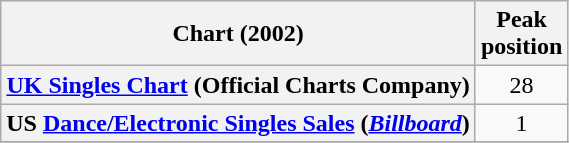<table class="wikitable unsortable plainrowheaders">
<tr>
<th>Chart (2002)</th>
<th>Peak<br>position</th>
</tr>
<tr>
<th scope="row"><a href='#'>UK Singles Chart</a> (Official Charts Company)</th>
<td align="center">28</td>
</tr>
<tr>
<th scope="row">US <a href='#'>Dance/Electronic Singles Sales</a> (<em><a href='#'>Billboard</a></em>)</th>
<td align="center">1</td>
</tr>
<tr>
</tr>
</table>
